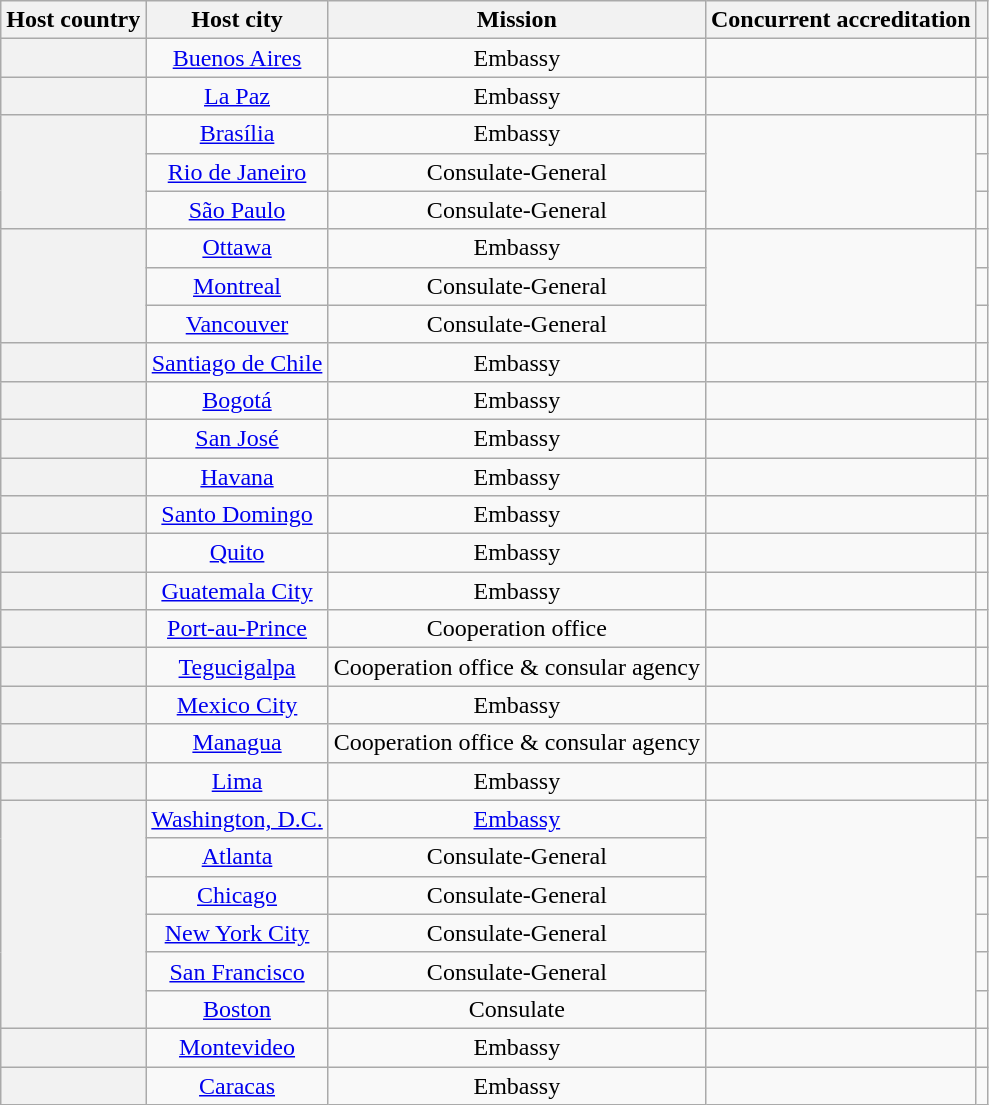<table class="wikitable plainrowheaders" style="text-align:center;">
<tr>
<th scope="col">Host country</th>
<th scope="col">Host city</th>
<th scope="col">Mission</th>
<th scope="col">Concurrent accreditation</th>
<th scope="col"></th>
</tr>
<tr>
<th scope="row"></th>
<td><a href='#'>Buenos Aires</a></td>
<td>Embassy</td>
<td></td>
<td></td>
</tr>
<tr>
<th scope="row"></th>
<td><a href='#'>La Paz</a></td>
<td>Embassy</td>
<td></td>
<td></td>
</tr>
<tr>
<th scope="row" rowspan="3"></th>
<td><a href='#'>Brasília</a></td>
<td>Embassy</td>
<td rowspan="3"></td>
<td></td>
</tr>
<tr>
<td><a href='#'>Rio de Janeiro</a></td>
<td>Consulate-General</td>
<td></td>
</tr>
<tr>
<td><a href='#'>São Paulo</a></td>
<td>Consulate-General</td>
<td></td>
</tr>
<tr>
<th scope="row" rowspan="3"></th>
<td><a href='#'>Ottawa</a></td>
<td>Embassy</td>
<td rowspan="3"></td>
<td></td>
</tr>
<tr>
<td><a href='#'>Montreal</a></td>
<td>Consulate-General</td>
<td></td>
</tr>
<tr>
<td><a href='#'>Vancouver</a></td>
<td>Consulate-General</td>
<td></td>
</tr>
<tr>
<th scope="row"></th>
<td><a href='#'>Santiago de Chile</a></td>
<td>Embassy</td>
<td></td>
<td></td>
</tr>
<tr>
<th scope="row"></th>
<td><a href='#'>Bogotá</a></td>
<td>Embassy</td>
<td></td>
<td></td>
</tr>
<tr>
<th scope="row"></th>
<td><a href='#'>San José</a></td>
<td>Embassy</td>
<td></td>
<td></td>
</tr>
<tr>
<th scope="row"></th>
<td><a href='#'>Havana</a></td>
<td>Embassy</td>
<td></td>
<td></td>
</tr>
<tr>
<th scope="row"></th>
<td><a href='#'>Santo Domingo</a></td>
<td>Embassy</td>
<td></td>
<td></td>
</tr>
<tr>
<th scope="row"></th>
<td><a href='#'>Quito</a></td>
<td>Embassy</td>
<td></td>
<td></td>
</tr>
<tr>
<th scope="row"></th>
<td><a href='#'>Guatemala City</a></td>
<td>Embassy</td>
<td></td>
<td></td>
</tr>
<tr>
<th scope="row"></th>
<td><a href='#'>Port-au-Prince</a></td>
<td>Cooperation office</td>
<td></td>
<td></td>
</tr>
<tr>
<th scope="row"></th>
<td><a href='#'>Tegucigalpa</a></td>
<td>Cooperation office & consular agency</td>
<td></td>
<td></td>
</tr>
<tr>
<th scope="row"></th>
<td><a href='#'>Mexico City</a></td>
<td>Embassy</td>
<td></td>
<td></td>
</tr>
<tr>
<th scope="row"></th>
<td><a href='#'>Managua</a></td>
<td>Cooperation office & consular agency</td>
<td></td>
<td></td>
</tr>
<tr>
<th scope="row"></th>
<td><a href='#'>Lima</a></td>
<td>Embassy</td>
<td></td>
<td></td>
</tr>
<tr>
<th scope="row" rowspan="6"></th>
<td><a href='#'>Washington, D.C.</a></td>
<td><a href='#'>Embassy</a></td>
<td rowspan="6"></td>
<td></td>
</tr>
<tr>
<td><a href='#'>Atlanta</a></td>
<td>Consulate-General</td>
<td></td>
</tr>
<tr>
<td><a href='#'>Chicago</a></td>
<td>Consulate-General</td>
<td></td>
</tr>
<tr>
<td><a href='#'>New York City</a></td>
<td>Consulate-General</td>
<td></td>
</tr>
<tr>
<td><a href='#'>San Francisco</a></td>
<td>Consulate-General</td>
<td></td>
</tr>
<tr>
<td><a href='#'>Boston</a></td>
<td>Consulate</td>
<td></td>
</tr>
<tr>
<th scope="row"></th>
<td><a href='#'>Montevideo</a></td>
<td>Embassy</td>
<td></td>
<td></td>
</tr>
<tr>
<th scope="row"></th>
<td><a href='#'>Caracas</a></td>
<td>Embassy</td>
<td></td>
<td></td>
</tr>
</table>
